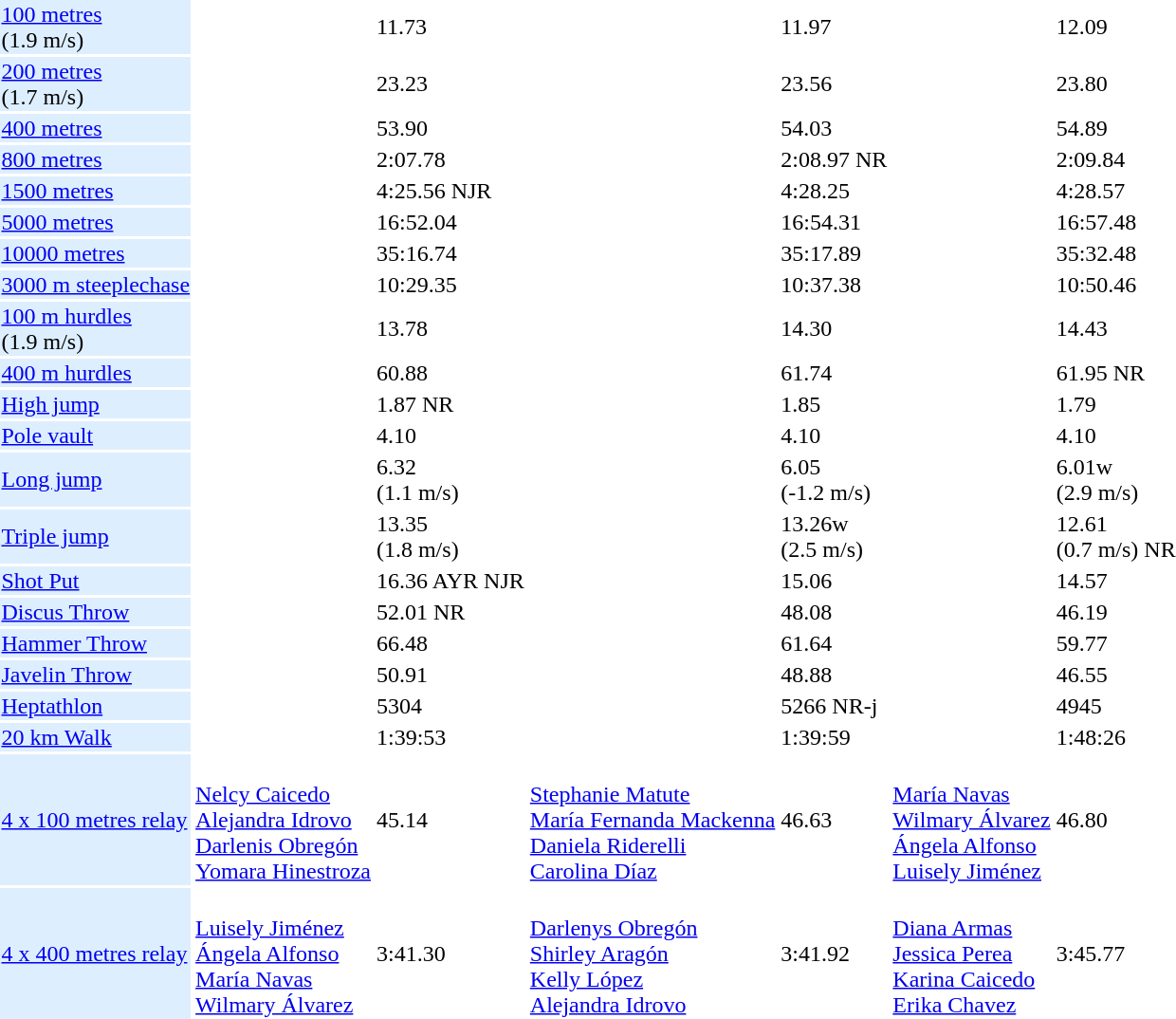<table>
<tr>
<td bgcolor = DDEEFF><a href='#'>100 metres</a> <br> (1.9 m/s)</td>
<td></td>
<td>11.73</td>
<td></td>
<td>11.97</td>
<td></td>
<td>12.09</td>
</tr>
<tr>
<td bgcolor = DDEEFF><a href='#'>200 metres</a> <br> (1.7 m/s)</td>
<td></td>
<td>23.23</td>
<td></td>
<td>23.56</td>
<td></td>
<td>23.80</td>
</tr>
<tr>
<td bgcolor = DDEEFF><a href='#'>400 metres</a></td>
<td></td>
<td>53.90</td>
<td></td>
<td>54.03</td>
<td></td>
<td>54.89</td>
</tr>
<tr>
<td bgcolor = DDEEFF><a href='#'>800 metres</a></td>
<td></td>
<td>2:07.78</td>
<td></td>
<td>2:08.97 NR</td>
<td></td>
<td>2:09.84</td>
</tr>
<tr>
<td bgcolor = DDEEFF><a href='#'>1500 metres</a></td>
<td></td>
<td>4:25.56 NJR</td>
<td></td>
<td>4:28.25</td>
<td></td>
<td>4:28.57</td>
</tr>
<tr>
<td bgcolor = DDEEFF><a href='#'>5000 metres</a></td>
<td></td>
<td>16:52.04</td>
<td></td>
<td>16:54.31</td>
<td></td>
<td>16:57.48</td>
</tr>
<tr>
<td bgcolor = DDEEFF><a href='#'>10000 metres</a></td>
<td></td>
<td>35:16.74</td>
<td></td>
<td>35:17.89</td>
<td></td>
<td>35:32.48</td>
</tr>
<tr>
<td bgcolor = DDEEFF><a href='#'>3000 m steeplechase</a></td>
<td></td>
<td>10:29.35</td>
<td></td>
<td>10:37.38</td>
<td></td>
<td>10:50.46</td>
</tr>
<tr>
<td bgcolor = DDEEFF><a href='#'>100 m hurdles</a> <br> (1.9 m/s)</td>
<td></td>
<td>13.78</td>
<td></td>
<td>14.30</td>
<td></td>
<td>14.43</td>
</tr>
<tr>
<td bgcolor = DDEEFF><a href='#'>400 m hurdles</a></td>
<td></td>
<td>60.88</td>
<td></td>
<td>61.74</td>
<td></td>
<td>61.95  NR</td>
</tr>
<tr>
<td bgcolor = DDEEFF><a href='#'>High jump</a></td>
<td></td>
<td>1.87  NR</td>
<td></td>
<td>1.85</td>
<td></td>
<td>1.79</td>
</tr>
<tr>
<td bgcolor = DDEEFF><a href='#'>Pole vault</a></td>
<td></td>
<td>4.10</td>
<td></td>
<td>4.10</td>
<td></td>
<td>4.10</td>
</tr>
<tr>
<td bgcolor = DDEEFF><a href='#'>Long jump</a></td>
<td></td>
<td>6.32  <br> (1.1 m/s)</td>
<td></td>
<td>6.05  <br> (-1.2 m/s)</td>
<td></td>
<td>6.01w  <br> (2.9 m/s)</td>
</tr>
<tr>
<td bgcolor = DDEEFF><a href='#'>Triple jump</a></td>
<td></td>
<td>13.35  <br> (1.8 m/s)</td>
<td></td>
<td>13.26w  <br> (2.5 m/s)</td>
<td></td>
<td>12.61  <br> (0.7 m/s)  NR</td>
</tr>
<tr>
<td bgcolor = DDEEFF><a href='#'>Shot Put</a></td>
<td></td>
<td>16.36 AYR NJR</td>
<td></td>
<td>15.06</td>
<td></td>
<td>14.57</td>
</tr>
<tr>
<td bgcolor = DDEEFF><a href='#'>Discus Throw</a></td>
<td></td>
<td>52.01  NR</td>
<td></td>
<td>48.08</td>
<td></td>
<td>46.19</td>
</tr>
<tr>
<td bgcolor = DDEEFF><a href='#'>Hammer Throw</a></td>
<td></td>
<td>66.48</td>
<td></td>
<td>61.64</td>
<td></td>
<td>59.77</td>
</tr>
<tr>
<td bgcolor = DDEEFF><a href='#'>Javelin Throw</a></td>
<td></td>
<td>50.91</td>
<td></td>
<td>48.88</td>
<td></td>
<td>46.55</td>
</tr>
<tr>
<td bgcolor = DDEEFF><a href='#'>Heptathlon</a></td>
<td></td>
<td>5304</td>
<td></td>
<td>5266 NR-j</td>
<td></td>
<td>4945</td>
</tr>
<tr>
<td bgcolor = DDEEFF><a href='#'>20 km Walk</a></td>
<td></td>
<td>1:39:53</td>
<td></td>
<td>1:39:59</td>
<td></td>
<td>1:48:26</td>
</tr>
<tr>
<td bgcolor = DDEEFF><a href='#'>4 x 100 metres relay</a></td>
<td>  <br> <a href='#'>Nelcy Caicedo</a> <br> <a href='#'>Alejandra Idrovo</a> <br> <a href='#'>Darlenis Obregón</a> <br> <a href='#'>Yomara Hinestroza</a></td>
<td>45.14</td>
<td>   <br> <a href='#'>Stephanie Matute</a> <br> <a href='#'>María Fernanda Mackenna</a> <br> <a href='#'>Daniela Riderelli</a> <br> <a href='#'>Carolina Díaz</a></td>
<td>46.63</td>
<td>  <br> <a href='#'>María Navas</a> <br> <a href='#'>Wilmary Álvarez</a>  <br> <a href='#'>Ángela Alfonso</a> <br> <a href='#'>Luisely Jiménez</a></td>
<td>46.80</td>
</tr>
<tr>
<td bgcolor = DDEEFF><a href='#'>4 x 400 metres relay</a></td>
<td>  <br> <a href='#'>Luisely Jiménez</a> <br> <a href='#'>Ángela Alfonso</a> <br> <a href='#'>María Navas</a> <br> <a href='#'>Wilmary Álvarez</a></td>
<td>3:41.30</td>
<td> <br> <a href='#'>Darlenys Obregón</a> <br> <a href='#'>Shirley Aragón</a> <br> <a href='#'>Kelly López</a> <br> <a href='#'>Alejandra Idrovo</a></td>
<td>3:41.92</td>
<td> <br> <a href='#'>Diana Armas</a> <br> <a href='#'>Jessica Perea</a> <br> <a href='#'>Karina Caicedo</a> <br> <a href='#'>Erika Chavez</a></td>
<td>3:45.77</td>
</tr>
</table>
